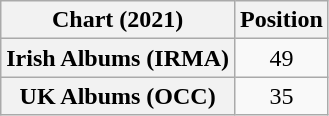<table class="wikitable plainrowheaders" style="text-align:center">
<tr>
<th scope="col">Chart (2021)</th>
<th scope="col">Position</th>
</tr>
<tr>
<th scope="row">Irish Albums (IRMA)</th>
<td>49</td>
</tr>
<tr>
<th scope="row">UK Albums (OCC)</th>
<td>35</td>
</tr>
</table>
